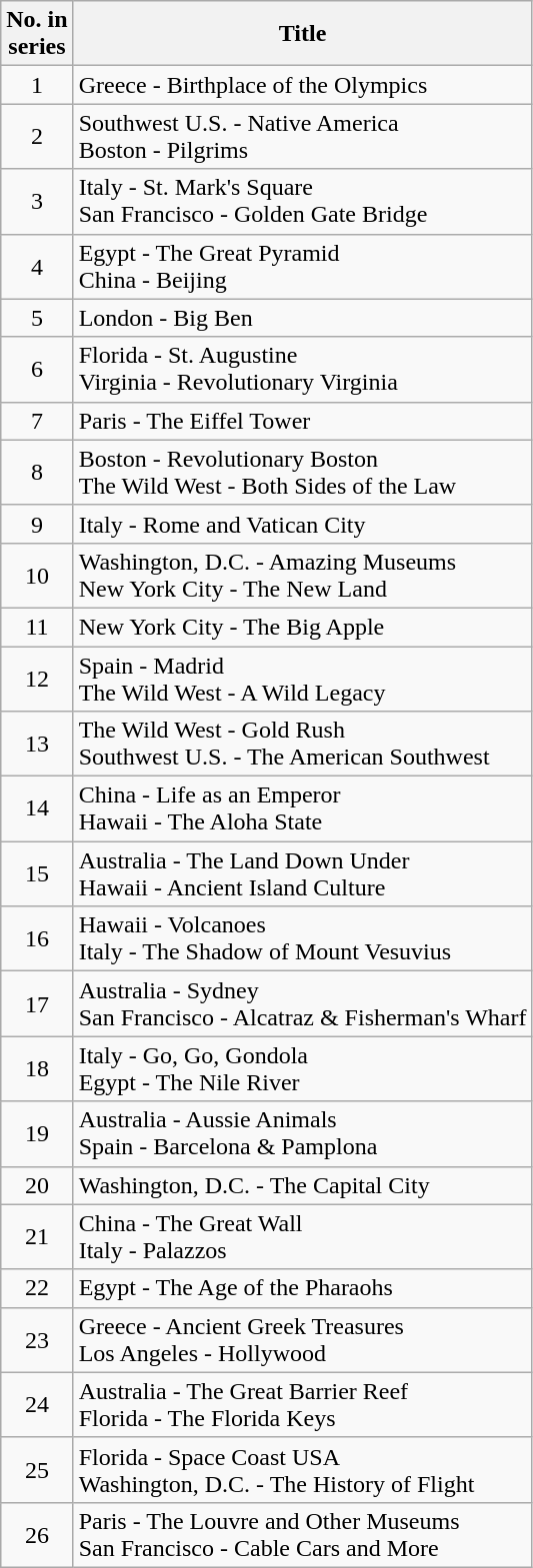<table class="wikitable plainrowheaders" style="text-align:center">
<tr>
<th scope="col">No. in <br> series</th>
<th scope="col">Title</th>
</tr>
<tr>
<td scope="row">1</td>
<td style="text-align:left">Greece - Birthplace of the Olympics</td>
</tr>
<tr>
<td scope="row">2</td>
<td style="text-align:left">Southwest U.S. - Native America<br>Boston - Pilgrims</td>
</tr>
<tr>
<td scope="row">3</td>
<td style="text-align:left">Italy - St. Mark's Square<br>San Francisco - Golden Gate Bridge</td>
</tr>
<tr>
<td scope="row">4</td>
<td style="text-align:left">Egypt - The Great Pyramid<br>China - Beijing</td>
</tr>
<tr>
<td scope="row">5</td>
<td style="text-align:left">London - Big Ben</td>
</tr>
<tr>
<td scope="row">6</td>
<td style="text-align:left">Florida - St. Augustine<br>Virginia - Revolutionary Virginia</td>
</tr>
<tr>
<td scope="row">7</td>
<td style="text-align:left">Paris - The Eiffel Tower</td>
</tr>
<tr>
<td scope="row">8</td>
<td style="text-align:left">Boston - Revolutionary Boston<br>The Wild West - Both Sides of the Law</td>
</tr>
<tr>
<td scope="row">9</td>
<td style="text-align:left">Italy - Rome and Vatican City</td>
</tr>
<tr>
<td scope="row">10</td>
<td style="text-align:left">Washington, D.C. - Amazing Museums<br>New York City - The New Land</td>
</tr>
<tr>
<td scope="row">11</td>
<td style="text-align:left">New York City - The Big Apple</td>
</tr>
<tr>
<td scope="row">12</td>
<td style="text-align:left">Spain - Madrid<br>The Wild West - A Wild Legacy</td>
</tr>
<tr>
<td scope="row">13</td>
<td style="text-align:left">The Wild West - Gold Rush<br>Southwest U.S. - The American Southwest</td>
</tr>
<tr>
<td scope="row">14</td>
<td style="text-align:left">China - Life as an Emperor<br>Hawaii - The Aloha State</td>
</tr>
<tr>
<td scope="row">15</td>
<td style="text-align:left">Australia - The Land Down Under<br>Hawaii - Ancient Island Culture</td>
</tr>
<tr>
<td scope="row">16</td>
<td style="text-align:left">Hawaii - Volcanoes<br>Italy - The Shadow of Mount Vesuvius</td>
</tr>
<tr>
<td scope="row">17</td>
<td style="text-align:left">Australia - Sydney<br>San Francisco - Alcatraz & Fisherman's Wharf</td>
</tr>
<tr>
<td scope="row">18</td>
<td style="text-align:left">Italy - Go, Go, Gondola<br>Egypt - The Nile River</td>
</tr>
<tr>
<td scope="row">19</td>
<td style="text-align:left">Australia - Aussie Animals<br>Spain - Barcelona & Pamplona</td>
</tr>
<tr>
<td scope="row">20</td>
<td style="text-align:left">Washington, D.C. - The Capital City</td>
</tr>
<tr>
<td scope="row">21</td>
<td style="text-align:left">China - The Great Wall<br>Italy - Palazzos</td>
</tr>
<tr>
<td scope="row">22</td>
<td style="text-align:left">Egypt - The Age of the Pharaohs</td>
</tr>
<tr>
<td scope="row">23</td>
<td style="text-align:left">Greece - Ancient Greek Treasures<br>Los Angeles - Hollywood</td>
</tr>
<tr>
<td scope="row">24</td>
<td style="text-align:left">Australia - The Great Barrier Reef<br>Florida - The Florida Keys</td>
</tr>
<tr>
<td scope="row">25</td>
<td style="text-align:left">Florida - Space Coast USA<br>Washington, D.C. - The History of Flight</td>
</tr>
<tr>
<td scope="row">26</td>
<td style="text-align:left">Paris - The Louvre and Other Museums<br>San Francisco - Cable Cars and More</td>
</tr>
</table>
